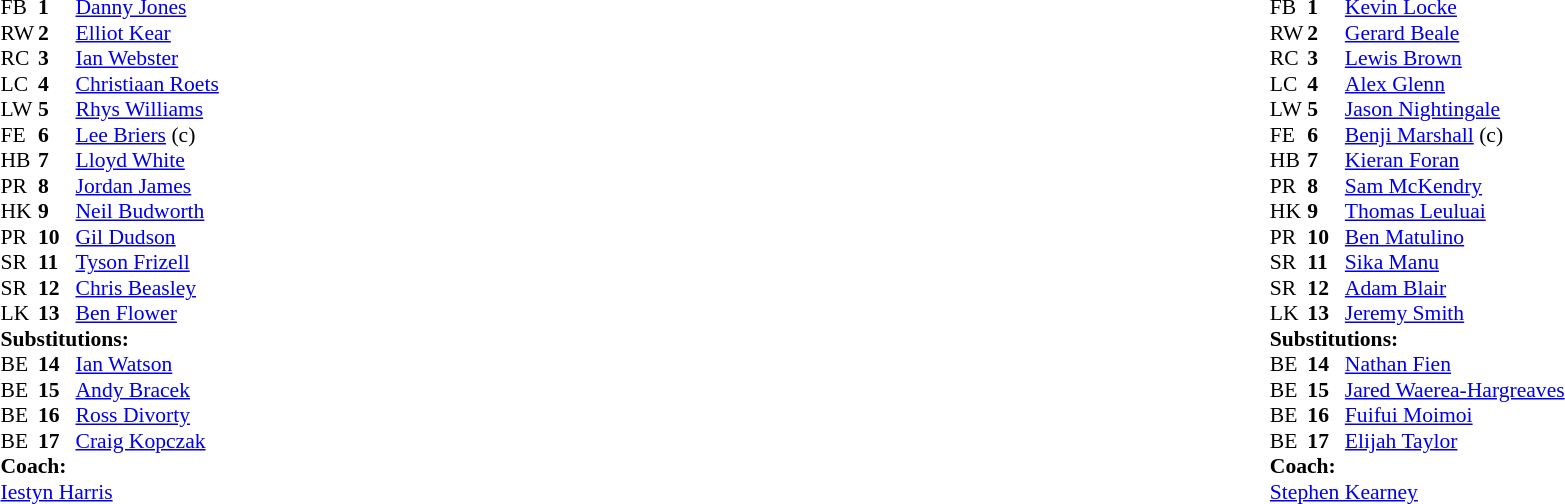<table width="100%">
<tr>
<td valign="top" width="50%"><br><table style="font-size: 90%" cellspacing="0" cellpadding="0">
<tr>
<th width="25"></th>
<th width="25"></th>
</tr>
<tr>
<td>FB</td>
<td><strong>1</strong></td>
<td> <a href='#'>Danny Jones</a></td>
</tr>
<tr>
<td>RW</td>
<td><strong>2</strong></td>
<td> <a href='#'>Elliot Kear</a></td>
</tr>
<tr>
<td>RC</td>
<td><strong>3</strong></td>
<td> <a href='#'>Ian Webster</a></td>
</tr>
<tr>
<td>LC</td>
<td><strong>4</strong></td>
<td> <a href='#'>Christiaan Roets</a></td>
</tr>
<tr>
<td>LW</td>
<td><strong>5</strong></td>
<td> <a href='#'>Rhys Williams</a></td>
</tr>
<tr>
<td>FE</td>
<td><strong>6</strong></td>
<td> <a href='#'>Lee Briers</a> (c)</td>
</tr>
<tr>
<td>HB</td>
<td><strong>7</strong></td>
<td> <a href='#'>Lloyd White</a></td>
</tr>
<tr>
<td>PR</td>
<td><strong>8</strong></td>
<td> <a href='#'>Jordan James</a></td>
</tr>
<tr |>
<td>HK</td>
<td><strong>9</strong></td>
<td> <a href='#'>Neil Budworth</a></td>
</tr>
<tr>
<td>PR</td>
<td><strong>10</strong></td>
<td> <a href='#'>Gil Dudson</a></td>
</tr>
<tr>
<td>SR</td>
<td><strong>11</strong></td>
<td> <a href='#'>Tyson Frizell</a></td>
</tr>
<tr>
<td>SR</td>
<td><strong>12</strong></td>
<td> <a href='#'>Chris Beasley</a></td>
</tr>
<tr>
<td>LK</td>
<td><strong>13</strong></td>
<td> <a href='#'>Ben Flower</a></td>
</tr>
<tr>
<td colspan=3><strong>Substitutions:</strong></td>
</tr>
<tr>
<td>BE</td>
<td><strong>14</strong></td>
<td> <a href='#'>Ian Watson</a></td>
</tr>
<tr>
<td>BE</td>
<td><strong>15</strong></td>
<td> <a href='#'>Andy Bracek</a></td>
</tr>
<tr>
<td>BE</td>
<td><strong>16</strong></td>
<td> <a href='#'>Ross Divorty</a></td>
</tr>
<tr |>
<td>BE</td>
<td><strong>17</strong></td>
<td> <a href='#'>Craig Kopczak</a></td>
</tr>
<tr>
<td colspan=3><strong>Coach:</strong></td>
</tr>
<tr>
<td colspan="4"> <a href='#'>Iestyn Harris</a></td>
</tr>
</table>
</td>
<td valign="top" width="50%"><br><table style="font-size: 90%" cellspacing="0" cellpadding="0" align="center">
<tr>
<th width="25"></th>
<th width="25"></th>
</tr>
<tr>
<td>FB</td>
<td><strong>1</strong></td>
<td> <a href='#'>Kevin Locke</a></td>
</tr>
<tr>
<td>RW</td>
<td><strong>2</strong></td>
<td> <a href='#'>Gerard Beale</a></td>
</tr>
<tr>
<td>RC</td>
<td><strong>3</strong></td>
<td> <a href='#'>Lewis Brown</a></td>
</tr>
<tr>
<td>LC</td>
<td><strong>4</strong></td>
<td> <a href='#'>Alex Glenn</a></td>
</tr>
<tr>
<td>LW</td>
<td><strong>5</strong></td>
<td> <a href='#'>Jason Nightingale</a></td>
</tr>
<tr>
<td>FE</td>
<td><strong>6</strong></td>
<td> <a href='#'>Benji Marshall</a> (c)</td>
</tr>
<tr>
<td>HB</td>
<td><strong>7</strong></td>
<td> <a href='#'>Kieran Foran</a></td>
</tr>
<tr>
<td>PR</td>
<td><strong>8</strong></td>
<td> <a href='#'>Sam McKendry</a></td>
</tr>
<tr |>
<td>HK</td>
<td><strong>9</strong></td>
<td> <a href='#'>Thomas Leuluai</a></td>
</tr>
<tr>
<td>PR</td>
<td><strong>10</strong></td>
<td> <a href='#'>Ben Matulino</a></td>
</tr>
<tr>
<td>SR</td>
<td><strong>11</strong></td>
<td> <a href='#'>Sika Manu</a></td>
</tr>
<tr>
<td>SR</td>
<td><strong>12</strong></td>
<td> <a href='#'>Adam Blair</a></td>
</tr>
<tr>
<td>LK</td>
<td><strong>13</strong></td>
<td> <a href='#'>Jeremy Smith</a></td>
</tr>
<tr>
<td colspan=3><strong>Substitutions:</strong></td>
</tr>
<tr>
<td>BE</td>
<td><strong>14</strong></td>
<td> <a href='#'>Nathan Fien</a></td>
</tr>
<tr>
<td>BE</td>
<td><strong>15</strong></td>
<td> <a href='#'>Jared Waerea-Hargreaves</a></td>
</tr>
<tr>
<td>BE</td>
<td><strong>16</strong></td>
<td> <a href='#'>Fuifui Moimoi</a></td>
</tr>
<tr |>
<td>BE</td>
<td><strong>17</strong></td>
<td> <a href='#'>Elijah Taylor</a></td>
</tr>
<tr>
<td colspan=3><strong>Coach:</strong></td>
</tr>
<tr>
<td colspan="4"> <a href='#'>Stephen Kearney</a></td>
</tr>
</table>
</td>
</tr>
</table>
